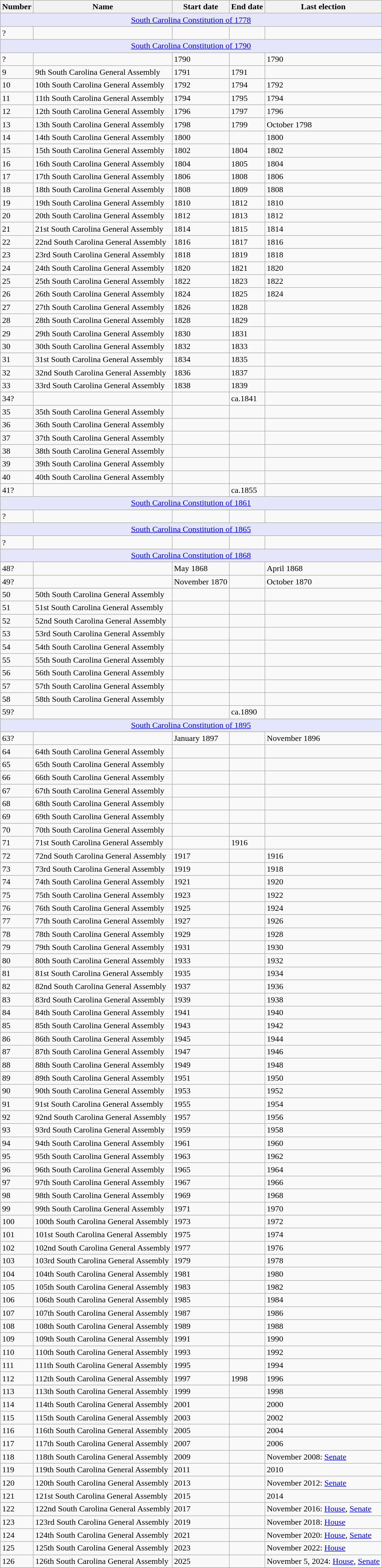<table class="wikitable mw-datatable sticky-header">
<tr>
<th>Number</th>
<th>Name</th>
<th>Start date</th>
<th>End date</th>
<th>Last election</th>
</tr>
<tr>
<td colspan=5 style="text-align: center; background-color:#E6E6FA;"><a href='#'>South Carolina Constitution of 1778</a> </td>
</tr>
<tr>
<td>?</td>
<td></td>
<td></td>
<td></td>
<td></td>
</tr>
<tr>
<td colspan=5 style="text-align: center; background-color:#E6E6FA;"><a href='#'>South Carolina Constitution of 1790</a> </td>
</tr>
<tr>
<td>?</td>
<td></td>
<td>1790</td>
<td></td>
<td>1790</td>
</tr>
<tr>
<td>9</td>
<td>9th South Carolina General Assembly</td>
<td>1791</td>
<td>1791</td>
<td></td>
</tr>
<tr>
<td>10</td>
<td>10th South Carolina General Assembly</td>
<td>1792</td>
<td>1794</td>
<td>1792</td>
</tr>
<tr>
<td>11</td>
<td>11th South Carolina General Assembly</td>
<td>1794</td>
<td>1795</td>
<td>1794</td>
</tr>
<tr>
<td>12</td>
<td>12th South Carolina General Assembly</td>
<td>1796</td>
<td>1797</td>
<td>1796</td>
</tr>
<tr>
<td>13</td>
<td>13th South Carolina General Assembly</td>
<td>1798</td>
<td>1799</td>
<td>October 1798</td>
</tr>
<tr>
<td>14</td>
<td>14th South Carolina General Assembly</td>
<td>1800</td>
<td></td>
<td>1800</td>
</tr>
<tr>
<td>15</td>
<td>15th South Carolina General Assembly</td>
<td>1802</td>
<td>1804</td>
<td>1802</td>
</tr>
<tr>
<td>16</td>
<td>16th South Carolina General Assembly</td>
<td>1804</td>
<td>1805</td>
<td>1804</td>
</tr>
<tr>
<td>17</td>
<td>17th South Carolina General Assembly</td>
<td>1806</td>
<td>1808</td>
<td>1806</td>
</tr>
<tr>
<td>18</td>
<td>18th South Carolina General Assembly</td>
<td>1808</td>
<td>1809</td>
<td>1808</td>
</tr>
<tr>
<td>19</td>
<td>19th South Carolina General Assembly</td>
<td>1810</td>
<td>1812</td>
<td>1810</td>
</tr>
<tr>
<td>20</td>
<td>20th South Carolina General Assembly</td>
<td>1812</td>
<td>1813</td>
<td>1812</td>
</tr>
<tr>
<td>21</td>
<td>21st South Carolina General Assembly</td>
<td>1814</td>
<td>1815</td>
<td>1814</td>
</tr>
<tr>
<td>22</td>
<td>22nd South Carolina General Assembly</td>
<td>1816</td>
<td>1817</td>
<td>1816</td>
</tr>
<tr>
<td>23</td>
<td>23rd South Carolina General Assembly</td>
<td>1818</td>
<td>1819</td>
<td>1818</td>
</tr>
<tr>
<td>24</td>
<td>24th South Carolina General Assembly</td>
<td>1820</td>
<td>1821</td>
<td>1820</td>
</tr>
<tr>
<td>25</td>
<td>25th South Carolina General Assembly</td>
<td>1822</td>
<td>1823</td>
<td>1822</td>
</tr>
<tr>
<td>26</td>
<td>26th South Carolina General Assembly</td>
<td>1824</td>
<td>1825</td>
<td>1824</td>
</tr>
<tr>
<td>27</td>
<td>27th South Carolina General Assembly</td>
<td>1826</td>
<td>1828</td>
<td></td>
</tr>
<tr>
<td>28</td>
<td>28th South Carolina General Assembly</td>
<td>1828</td>
<td>1829</td>
<td></td>
</tr>
<tr>
<td>29</td>
<td>29th South Carolina General Assembly</td>
<td>1830</td>
<td>1831</td>
<td></td>
</tr>
<tr>
<td>30</td>
<td>30th South Carolina General Assembly</td>
<td>1832</td>
<td>1833</td>
<td></td>
</tr>
<tr>
<td>31</td>
<td>31st South Carolina General Assembly</td>
<td>1834</td>
<td>1835</td>
<td></td>
</tr>
<tr>
<td>32</td>
<td>32nd South Carolina General Assembly</td>
<td>1836</td>
<td>1837</td>
<td></td>
</tr>
<tr>
<td>33</td>
<td>33rd South Carolina General Assembly</td>
<td>1838</td>
<td>1839</td>
<td></td>
</tr>
<tr>
<td>34?</td>
<td></td>
<td></td>
<td>ca.1841</td>
<td></td>
</tr>
<tr>
<td>35</td>
<td>35th South Carolina General Assembly</td>
<td></td>
<td></td>
<td></td>
</tr>
<tr>
<td>36</td>
<td>36th South Carolina General Assembly</td>
<td></td>
<td></td>
<td></td>
</tr>
<tr>
<td>37</td>
<td>37th South Carolina General Assembly</td>
<td></td>
<td></td>
<td></td>
</tr>
<tr>
<td>38</td>
<td>38th South Carolina General Assembly</td>
<td></td>
<td></td>
<td></td>
</tr>
<tr>
<td>39</td>
<td>39th South Carolina General Assembly</td>
<td></td>
<td></td>
<td></td>
</tr>
<tr>
<td>40</td>
<td>40th South Carolina General Assembly</td>
<td></td>
<td></td>
<td></td>
</tr>
<tr>
<td>41?</td>
<td></td>
<td></td>
<td>ca.1855</td>
<td></td>
</tr>
<tr>
<td colspan=5 style="text-align: center; background-color:#E6E6FA;"><a href='#'>South Carolina Constitution of 1861</a></td>
</tr>
<tr>
<td>?</td>
<td></td>
<td></td>
<td></td>
<td></td>
</tr>
<tr>
<td colspan=5 style="text-align: center; background-color:#E6E6FA;"><a href='#'>South Carolina Constitution of 1865</a> </td>
</tr>
<tr>
<td>?</td>
<td></td>
<td></td>
<td></td>
<td></td>
</tr>
<tr>
<td colspan=5 style="text-align: center; background-color:#E6E6FA;"><a href='#'>South Carolina Constitution of 1868</a> </td>
</tr>
<tr>
<td>48?</td>
<td></td>
<td>May 1868 </td>
<td></td>
<td>April 1868 </td>
</tr>
<tr>
<td>49?</td>
<td></td>
<td>November 1870 </td>
<td></td>
<td>October 1870 </td>
</tr>
<tr>
<td>50</td>
<td>50th South Carolina General Assembly</td>
<td></td>
<td></td>
<td></td>
</tr>
<tr>
<td>51</td>
<td>51st South Carolina General Assembly</td>
<td></td>
<td></td>
<td></td>
</tr>
<tr>
<td>52</td>
<td>52nd South Carolina General Assembly</td>
<td></td>
<td></td>
<td></td>
</tr>
<tr>
<td>53</td>
<td>53rd South Carolina General Assembly</td>
<td></td>
<td></td>
<td></td>
</tr>
<tr>
<td>54</td>
<td>54th South Carolina General Assembly</td>
<td></td>
<td></td>
<td></td>
</tr>
<tr>
<td>55</td>
<td>55th South Carolina General Assembly</td>
<td></td>
<td></td>
<td></td>
</tr>
<tr>
<td>56</td>
<td>56th South Carolina General Assembly</td>
<td></td>
<td></td>
<td></td>
</tr>
<tr>
<td>57</td>
<td>57th South Carolina General Assembly</td>
<td></td>
<td></td>
<td></td>
</tr>
<tr>
<td>58</td>
<td>58th South Carolina General Assembly</td>
<td></td>
<td></td>
<td></td>
</tr>
<tr>
<td>59?</td>
<td></td>
<td></td>
<td>ca.1890 </td>
<td></td>
</tr>
<tr>
<td colspan=5 style="text-align: center; background-color:#E6E6FA;"><a href='#'>South Carolina Constitution of 1895</a> </td>
</tr>
<tr>
<td>63?</td>
<td></td>
<td>January 1897 </td>
<td></td>
<td>November 1896 </td>
</tr>
<tr>
<td>64</td>
<td>64th South Carolina General Assembly</td>
<td></td>
<td></td>
<td></td>
</tr>
<tr>
<td>65</td>
<td>65th South Carolina General Assembly</td>
<td></td>
<td></td>
<td></td>
</tr>
<tr>
<td>66</td>
<td>66th South Carolina General Assembly</td>
<td></td>
<td></td>
<td></td>
</tr>
<tr>
<td>67</td>
<td>67th South Carolina General Assembly</td>
<td></td>
<td></td>
<td></td>
</tr>
<tr>
<td>68</td>
<td>68th South Carolina General Assembly</td>
<td></td>
<td></td>
<td></td>
</tr>
<tr>
<td>69</td>
<td>69th South Carolina General Assembly</td>
<td></td>
<td></td>
<td></td>
</tr>
<tr>
<td>70</td>
<td>70th South Carolina General Assembly</td>
<td></td>
<td></td>
<td></td>
</tr>
<tr>
<td>71 </td>
<td>71st South Carolina General Assembly</td>
<td></td>
<td>1916</td>
<td></td>
</tr>
<tr>
<td>72 </td>
<td>72nd South Carolina General Assembly</td>
<td>1917</td>
<td></td>
<td>1916</td>
</tr>
<tr>
<td>73 </td>
<td>73rd South Carolina General Assembly</td>
<td>1919</td>
<td></td>
<td>1918</td>
</tr>
<tr>
<td>74 </td>
<td>74th South Carolina General Assembly</td>
<td>1921</td>
<td></td>
<td>1920</td>
</tr>
<tr>
<td>75</td>
<td>75th South Carolina General Assembly</td>
<td>1923</td>
<td></td>
<td>1922</td>
</tr>
<tr>
<td>76</td>
<td>76th South Carolina General Assembly</td>
<td>1925</td>
<td></td>
<td>1924</td>
</tr>
<tr>
<td>77</td>
<td>77th South Carolina General Assembly</td>
<td>1927</td>
<td></td>
<td>1926</td>
</tr>
<tr>
<td>78</td>
<td>78th South Carolina General Assembly</td>
<td>1929</td>
<td></td>
<td>1928</td>
</tr>
<tr>
<td>79</td>
<td>79th South Carolina General Assembly</td>
<td>1931</td>
<td></td>
<td>1930</td>
</tr>
<tr>
<td>80</td>
<td>80th South Carolina General Assembly</td>
<td>1933</td>
<td></td>
<td>1932</td>
</tr>
<tr>
<td>81</td>
<td>81st South Carolina General Assembly</td>
<td>1935</td>
<td></td>
<td>1934</td>
</tr>
<tr>
<td>82</td>
<td>82nd South Carolina General Assembly</td>
<td>1937</td>
<td></td>
<td>1936</td>
</tr>
<tr>
<td>83</td>
<td>83rd South Carolina General Assembly</td>
<td>1939</td>
<td></td>
<td>1938</td>
</tr>
<tr>
<td>84 </td>
<td>84th South Carolina General Assembly</td>
<td>1941</td>
<td></td>
<td>1940</td>
</tr>
<tr>
<td>85</td>
<td>85th South Carolina General Assembly</td>
<td>1943</td>
<td></td>
<td>1942</td>
</tr>
<tr>
<td>86</td>
<td>86th South Carolina General Assembly</td>
<td>1945</td>
<td></td>
<td>1944</td>
</tr>
<tr>
<td>87</td>
<td>87th South Carolina General Assembly</td>
<td>1947</td>
<td></td>
<td>1946</td>
</tr>
<tr>
<td>88</td>
<td>88th South Carolina General Assembly</td>
<td>1949</td>
<td></td>
<td>1948</td>
</tr>
<tr>
<td>89</td>
<td>89th South Carolina General Assembly</td>
<td>1951</td>
<td></td>
<td>1950</td>
</tr>
<tr>
<td>90</td>
<td>90th South Carolina General Assembly</td>
<td>1953</td>
<td></td>
<td>1952</td>
</tr>
<tr>
<td>91</td>
<td>91st South Carolina General Assembly</td>
<td>1955</td>
<td></td>
<td>1954</td>
</tr>
<tr>
<td>92</td>
<td>92nd South Carolina General Assembly</td>
<td>1957</td>
<td></td>
<td>1956</td>
</tr>
<tr>
<td>93</td>
<td>93rd South Carolina General Assembly</td>
<td>1959</td>
<td></td>
<td>1958</td>
</tr>
<tr>
<td>94</td>
<td>94th South Carolina General Assembly</td>
<td>1961</td>
<td></td>
<td>1960</td>
</tr>
<tr>
<td>95</td>
<td>95th South Carolina General Assembly</td>
<td>1963</td>
<td></td>
<td>1962</td>
</tr>
<tr>
<td>96</td>
<td>96th South Carolina General Assembly</td>
<td>1965</td>
<td></td>
<td>1964</td>
</tr>
<tr>
<td>97</td>
<td>97th South Carolina General Assembly</td>
<td>1967</td>
<td></td>
<td>1966</td>
</tr>
<tr>
<td>98</td>
<td>98th South Carolina General Assembly</td>
<td>1969</td>
<td></td>
<td>1968</td>
</tr>
<tr>
<td>99</td>
<td>99th South Carolina General Assembly</td>
<td>1971</td>
<td></td>
<td>1970</td>
</tr>
<tr>
<td>100</td>
<td>100th South Carolina General Assembly</td>
<td>1973</td>
<td></td>
<td>1972</td>
</tr>
<tr>
<td>101</td>
<td>101st South Carolina General Assembly</td>
<td>1975</td>
<td></td>
<td>1974</td>
</tr>
<tr>
<td>102</td>
<td>102nd South Carolina General Assembly</td>
<td>1977</td>
<td></td>
<td>1976</td>
</tr>
<tr>
<td>103</td>
<td>103rd South Carolina General Assembly</td>
<td>1979</td>
<td></td>
<td>1978</td>
</tr>
<tr>
<td>104</td>
<td>104th South Carolina General Assembly</td>
<td>1981</td>
<td></td>
<td>1980</td>
</tr>
<tr>
<td>105</td>
<td>105th South Carolina General Assembly</td>
<td>1983</td>
<td></td>
<td>1982</td>
</tr>
<tr>
<td>106</td>
<td>106th South Carolina General Assembly</td>
<td>1985</td>
<td></td>
<td>1984</td>
</tr>
<tr>
<td>107</td>
<td>107th South Carolina General Assembly</td>
<td>1987</td>
<td></td>
<td>1986</td>
</tr>
<tr>
<td>108</td>
<td>108th South Carolina General Assembly</td>
<td>1989</td>
<td></td>
<td>1988</td>
</tr>
<tr>
<td>109 </td>
<td>109th South Carolina General Assembly</td>
<td>1991</td>
<td></td>
<td>1990</td>
</tr>
<tr>
<td>110 </td>
<td>110th South Carolina General Assembly</td>
<td>1993</td>
<td></td>
<td>1992</td>
</tr>
<tr>
<td>111 </td>
<td>111th South Carolina General Assembly</td>
<td>1995</td>
<td></td>
<td>1994</td>
</tr>
<tr>
<td>112 </td>
<td>112th South Carolina General Assembly</td>
<td>1997</td>
<td>1998</td>
<td>1996</td>
</tr>
<tr>
<td>113</td>
<td>113th South Carolina General Assembly</td>
<td>1999</td>
<td></td>
<td>1998</td>
</tr>
<tr>
<td>114</td>
<td>114th South Carolina General Assembly</td>
<td>2001</td>
<td></td>
<td>2000</td>
</tr>
<tr>
<td>115</td>
<td>115th South Carolina General Assembly</td>
<td>2003</td>
<td></td>
<td>2002</td>
</tr>
<tr>
<td>116</td>
<td>116th South Carolina General Assembly</td>
<td>2005</td>
<td></td>
<td>2004</td>
</tr>
<tr>
<td>117</td>
<td>117th South Carolina General Assembly</td>
<td>2007</td>
<td></td>
<td>2006</td>
</tr>
<tr>
<td>118</td>
<td>118th South Carolina General Assembly</td>
<td>2009</td>
<td></td>
<td>November 2008: <a href='#'>Senate</a></td>
</tr>
<tr>
<td>119</td>
<td>119th South Carolina General Assembly</td>
<td>2011</td>
<td></td>
<td>2010</td>
</tr>
<tr>
<td>120</td>
<td>120th South Carolina General Assembly</td>
<td>2013</td>
<td></td>
<td>November 2012: <a href='#'>Senate</a></td>
</tr>
<tr>
<td>121</td>
<td>121st South Carolina General Assembly</td>
<td>2015</td>
<td></td>
<td>2014</td>
</tr>
<tr>
<td>122</td>
<td>122nd South Carolina General Assembly</td>
<td>2017</td>
<td></td>
<td>November 2016: <a href='#'>House</a>, <a href='#'>Senate</a></td>
</tr>
<tr>
<td>123</td>
<td>123rd South Carolina General Assembly</td>
<td>2019</td>
<td></td>
<td>November 2018: <a href='#'>House</a></td>
</tr>
<tr>
<td>124</td>
<td>124th South Carolina General Assembly</td>
<td>2021</td>
<td></td>
<td>November 2020: <a href='#'>House</a>, <a href='#'>Senate</a></td>
</tr>
<tr>
<td>125 </td>
<td>125th South Carolina General Assembly</td>
<td>2023</td>
<td></td>
<td>November 2022: <a href='#'>House</a></td>
</tr>
<tr>
<td>126</td>
<td>126th South Carolina General Assembly</td>
<td>2025</td>
<td></td>
<td>November 5, 2024: <a href='#'>House</a>, <a href='#'>Senate</a></td>
</tr>
<tr>
</tr>
</table>
